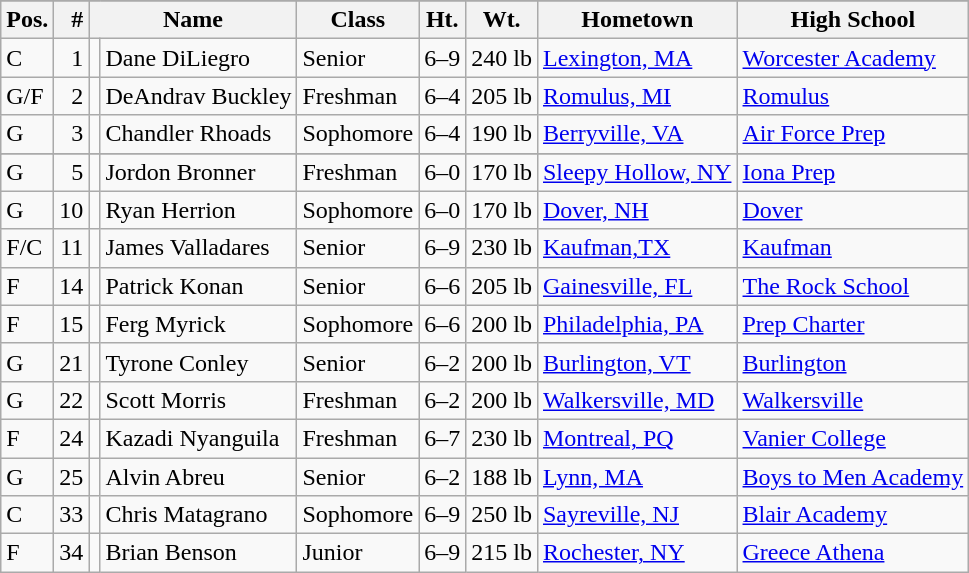<table class="wikitable">
<tr>
</tr>
<tr>
<th>Pos.</th>
<th style="text-align:right">#</th>
<th colspan=2>Name</th>
<th>Class</th>
<th>Ht.</th>
<th>Wt.</th>
<th>Hometown</th>
<th>High School</th>
</tr>
<tr>
<td>C</td>
<td align="right">1</td>
<td align="center"></td>
<td>Dane DiLiegro</td>
<td>Senior</td>
<td>6–9</td>
<td>240 lb</td>
<td><a href='#'>Lexington, MA</a></td>
<td><a href='#'>Worcester Academy</a></td>
</tr>
<tr>
<td>G/F</td>
<td align="right">2</td>
<td></td>
<td>DeAndrav Buckley</td>
<td>Freshman</td>
<td>6–4</td>
<td>205 lb</td>
<td><a href='#'>Romulus, MI</a></td>
<td><a href='#'>Romulus</a></td>
</tr>
<tr>
<td>G</td>
<td align="right">3</td>
<td></td>
<td>Chandler Rhoads</td>
<td>Sophomore</td>
<td>6–4</td>
<td>190 lb</td>
<td><a href='#'>Berryville, VA</a></td>
<td><a href='#'>Air Force Prep</a></td>
</tr>
<tr>
</tr>
<tr>
<td>G</td>
<td align="right">5</td>
<td></td>
<td>Jordon Bronner</td>
<td>Freshman</td>
<td>6–0</td>
<td>170 lb</td>
<td><a href='#'>Sleepy Hollow, NY</a></td>
<td><a href='#'>Iona Prep</a></td>
</tr>
<tr>
<td>G</td>
<td align="right">10</td>
<td></td>
<td>Ryan Herrion</td>
<td>Sophomore</td>
<td>6–0</td>
<td>170 lb</td>
<td><a href='#'>Dover, NH</a></td>
<td><a href='#'>Dover</a></td>
</tr>
<tr>
<td>F/C</td>
<td align="right">11</td>
<td></td>
<td>James Valladares</td>
<td>Senior</td>
<td>6–9</td>
<td>230 lb</td>
<td><a href='#'>Kaufman,TX</a></td>
<td><a href='#'>Kaufman</a></td>
</tr>
<tr>
<td>F</td>
<td align="right">14</td>
<td></td>
<td>Patrick Konan</td>
<td>Senior</td>
<td>6–6</td>
<td>205 lb</td>
<td><a href='#'>Gainesville, FL</a></td>
<td><a href='#'>The Rock School</a></td>
</tr>
<tr>
<td>F</td>
<td align="right">15</td>
<td></td>
<td>Ferg Myrick</td>
<td>Sophomore</td>
<td>6–6</td>
<td>200 lb</td>
<td><a href='#'>Philadelphia, PA</a></td>
<td><a href='#'>Prep Charter</a></td>
</tr>
<tr>
<td>G</td>
<td align="right">21</td>
<td></td>
<td>Tyrone Conley</td>
<td>Senior</td>
<td>6–2</td>
<td>200 lb</td>
<td><a href='#'>Burlington, VT</a></td>
<td><a href='#'>Burlington</a></td>
</tr>
<tr>
<td>G</td>
<td align="right">22</td>
<td></td>
<td>Scott Morris</td>
<td>Freshman</td>
<td>6–2</td>
<td>200 lb</td>
<td><a href='#'>Walkersville, MD</a></td>
<td><a href='#'>Walkersville</a></td>
</tr>
<tr>
<td>F</td>
<td align="right">24</td>
<td></td>
<td>Kazadi Nyanguila</td>
<td>Freshman</td>
<td>6–7</td>
<td>230 lb</td>
<td><a href='#'>Montreal, PQ</a></td>
<td><a href='#'>Vanier College</a></td>
</tr>
<tr>
<td>G</td>
<td align="right">25</td>
<td></td>
<td>Alvin Abreu</td>
<td>Senior</td>
<td>6–2</td>
<td>188 lb</td>
<td><a href='#'>Lynn, MA</a></td>
<td><a href='#'>Boys to Men Academy</a></td>
</tr>
<tr>
<td>C</td>
<td align="right">33</td>
<td></td>
<td>Chris Matagrano</td>
<td>Sophomore</td>
<td>6–9</td>
<td>250 lb</td>
<td><a href='#'>Sayreville, NJ</a></td>
<td><a href='#'>Blair Academy</a></td>
</tr>
<tr>
<td>F</td>
<td align="right">34</td>
<td></td>
<td>Brian Benson</td>
<td>Junior</td>
<td>6–9</td>
<td>215 lb</td>
<td><a href='#'>Rochester, NY</a></td>
<td><a href='#'>Greece Athena</a></td>
</tr>
</table>
